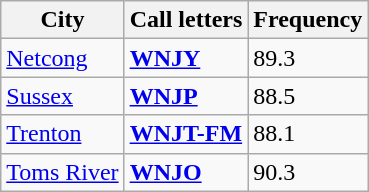<table class="wikitable">
<tr>
<th>City</th>
<th>Call letters</th>
<th>Frequency</th>
</tr>
<tr>
<td><a href='#'>Netcong</a></td>
<td><strong><a href='#'>WNJY</a></strong></td>
<td>89.3</td>
</tr>
<tr>
<td><a href='#'>Sussex</a></td>
<td><strong><a href='#'>WNJP</a></strong></td>
<td>88.5</td>
</tr>
<tr>
<td><a href='#'>Trenton</a></td>
<td><strong><a href='#'>WNJT-FM</a></strong></td>
<td>88.1</td>
</tr>
<tr>
<td><a href='#'>Toms River</a></td>
<td><strong><a href='#'>WNJO</a></strong></td>
<td>90.3</td>
</tr>
</table>
